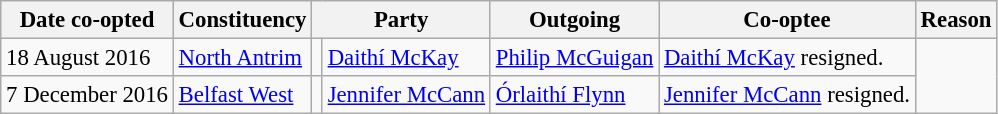<table class="wikitable" style="font-size: 95%;">
<tr>
<th>Date co-opted</th>
<th>Constituency</th>
<th colspan="2">Party</th>
<th>Outgoing</th>
<th>Co-optee</th>
<th>Reason</th>
</tr>
<tr>
<td>18 August 2016</td>
<td><a href='#'>North Antrim</a></td>
<td></td>
<td><a href='#'>Daithí McKay</a></td>
<td><a href='#'>Philip McGuigan</a></td>
<td><a href='#'>Daithí McKay</a> resigned.</td>
</tr>
<tr>
<td>7 December 2016</td>
<td><a href='#'>Belfast West</a></td>
<td></td>
<td><a href='#'>Jennifer McCann</a></td>
<td><a href='#'>Órlaithí Flynn</a></td>
<td><a href='#'>Jennifer McCann</a> resigned.</td>
</tr>
</table>
